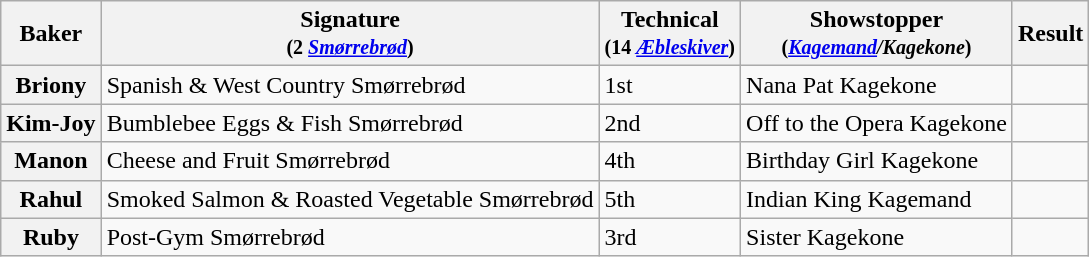<table class="wikitable sortable col3center sticky-header">
<tr>
<th scope="col">Baker</th>
<th scope="col" class="unsortable">Signature<br><small>(2 <em><a href='#'>Smørrebrød</a></em>)</small></th>
<th scope="col">Technical<br><small>(14 <em><a href='#'>Æbleskiver</a></em>)</small></th>
<th scope="col" class="unsortable">Showstopper<br><small>(<em><a href='#'>Kagemand</a>/Kagekone</em>)</small></th>
<th scope="col">Result</th>
</tr>
<tr>
<th scope="row">Briony</th>
<td>Spanish & West Country Smørrebrød</td>
<td>1st</td>
<td>Nana Pat Kagekone</td>
<td></td>
</tr>
<tr>
<th scope="row">Kim-Joy</th>
<td>Bumblebee Eggs & Fish Smørrebrød</td>
<td>2nd</td>
<td>Off to the Opera Kagekone</td>
<td></td>
</tr>
<tr>
<th scope="row">Manon</th>
<td>Cheese and Fruit Smørrebrød</td>
<td>4th</td>
<td>Birthday Girl Kagekone</td>
<td></td>
</tr>
<tr>
<th scope="row">Rahul</th>
<td>Smoked Salmon & Roasted Vegetable Smørrebrød</td>
<td>5th</td>
<td>Indian King Kagemand</td>
<td></td>
</tr>
<tr>
<th scope="row">Ruby</th>
<td>Post-Gym Smørrebrød</td>
<td>3rd</td>
<td>Sister Kagekone</td>
<td></td>
</tr>
</table>
